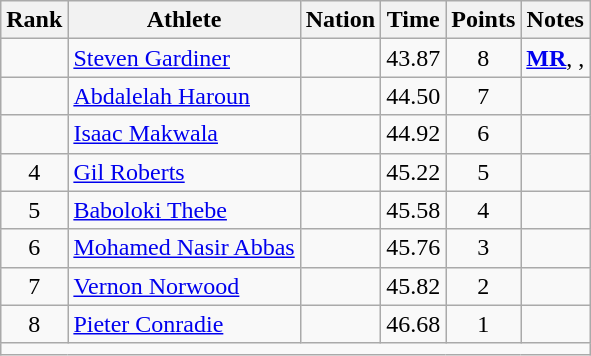<table class="wikitable sortable" style="text-align:center;">
<tr>
<th scope="col" style="width: 10px;">Rank</th>
<th scope="col">Athlete</th>
<th scope="col">Nation</th>
<th scope="col">Time</th>
<th scope="col">Points</th>
<th scope="col">Notes</th>
</tr>
<tr>
<td></td>
<td align=left><a href='#'>Steven Gardiner</a></td>
<td align=left></td>
<td>43.87</td>
<td>8</td>
<td><strong><a href='#'>MR</a></strong>, <strong></strong>, </td>
</tr>
<tr>
<td></td>
<td align=left><a href='#'>Abdalelah Haroun</a></td>
<td align=left></td>
<td>44.50</td>
<td>7</td>
<td></td>
</tr>
<tr>
<td></td>
<td align=left><a href='#'>Isaac Makwala</a></td>
<td align=left></td>
<td>44.92</td>
<td>6</td>
<td></td>
</tr>
<tr>
<td>4</td>
<td align=left><a href='#'>Gil Roberts</a></td>
<td align=left></td>
<td>45.22</td>
<td>5</td>
<td></td>
</tr>
<tr>
<td>5</td>
<td align=left><a href='#'>Baboloki Thebe</a></td>
<td align=left></td>
<td>45.58</td>
<td>4</td>
<td></td>
</tr>
<tr>
<td>6</td>
<td align=left><a href='#'>Mohamed Nasir Abbas</a></td>
<td align=left></td>
<td>45.76</td>
<td>3</td>
<td></td>
</tr>
<tr>
<td>7</td>
<td align=left><a href='#'>Vernon Norwood</a></td>
<td align=left></td>
<td>45.82</td>
<td>2</td>
<td></td>
</tr>
<tr>
<td>8</td>
<td align=left><a href='#'>Pieter Conradie</a></td>
<td align=left></td>
<td>46.68</td>
<td>1</td>
<td></td>
</tr>
<tr class="sortbottom">
<td colspan=6></td>
</tr>
</table>
